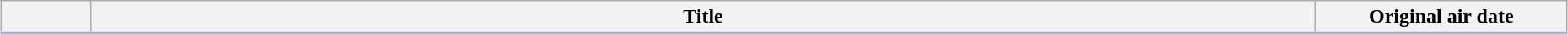<table class="wikitable" style="width:98%; margin:auto; background:#FFF">
<tr style="border-bottom: 3px solid #CCF;">
<th style="width:4em;"></th>
<th>Title</th>
<th style="width:12em;">Original air date</th>
</tr>
<tr>
</tr>
</table>
